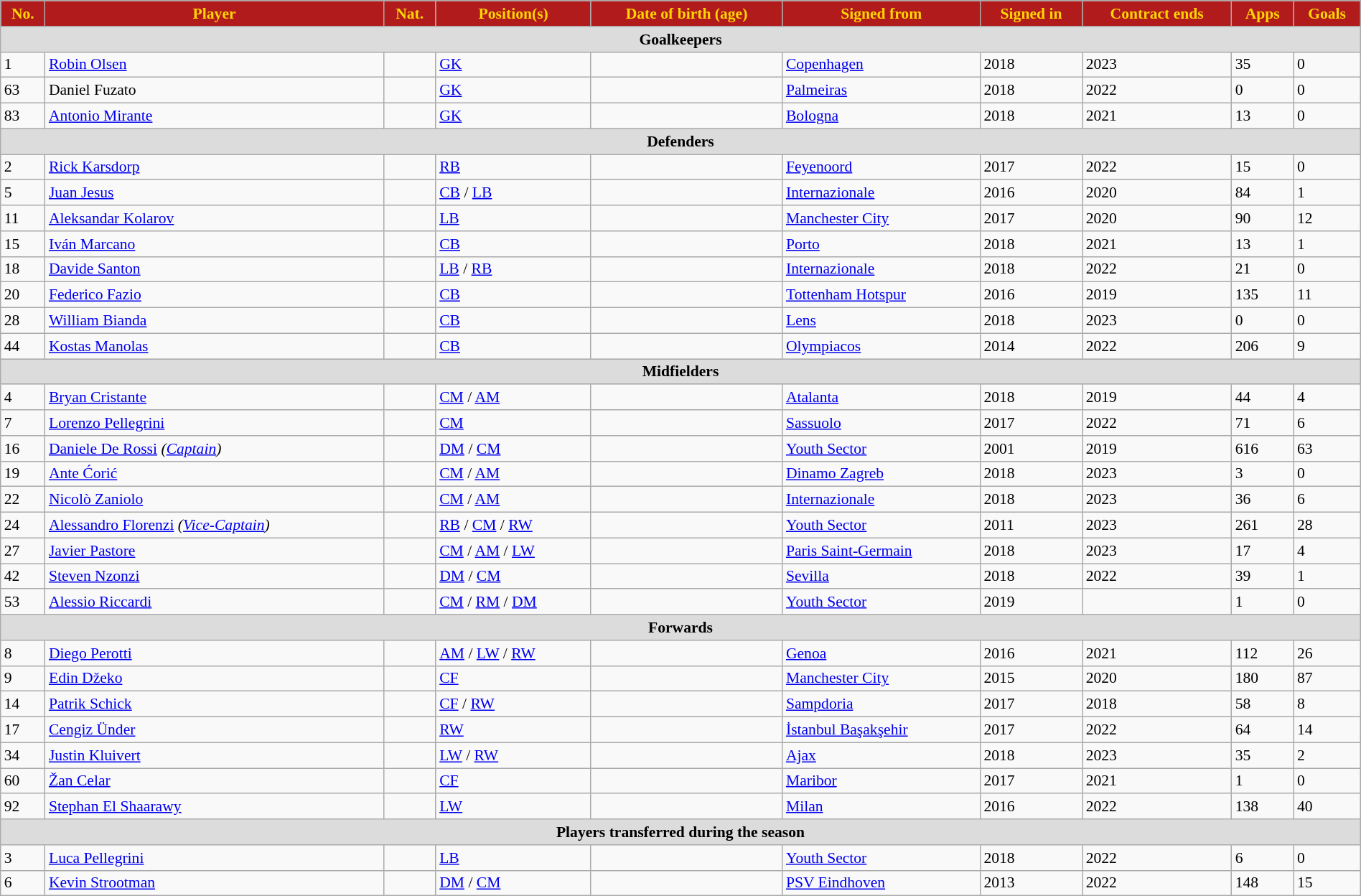<table class="wikitable" style="text-align:left; font-size:90%; width:100%;">
<tr>
<th style="background:#B21B1C; color:#FFD700; text-align:center;">No.</th>
<th style="background:#B21B1C; color:#FFD700; text-align:center;">Player</th>
<th style="background:#B21B1C; color:#FFD700; text-align:center;">Nat.</th>
<th style="background:#B21B1C; color:#FFD700; text-align:center;">Position(s)</th>
<th style="background:#B21B1C; color:#FFD700; text-align:center;">Date of birth (age)</th>
<th style="background:#B21B1C; color:#FFD700; text-align:center;">Signed from</th>
<th style="background:#B21B1C; color:#FFD700; text-align:center;">Signed in</th>
<th style="background:#B21B1C; color:#FFD700; text-align:center;">Contract ends</th>
<th style="background:#B21B1C; color:#FFD700; text-align:center;">Apps</th>
<th style="background:#B21B1C; color:#FFD700; text-align:center;">Goals</th>
</tr>
<tr>
<th colspan=10 style="background:#DCDCDC; text-align:center;">Goalkeepers</th>
</tr>
<tr>
<td>1</td>
<td><a href='#'>Robin Olsen</a></td>
<td></td>
<td><a href='#'>GK</a></td>
<td></td>
<td> <a href='#'>Copenhagen</a></td>
<td>2018</td>
<td>2023</td>
<td>35</td>
<td>0</td>
</tr>
<tr>
<td>63</td>
<td>Daniel Fuzato</td>
<td></td>
<td><a href='#'>GK</a></td>
<td></td>
<td> <a href='#'>Palmeiras</a></td>
<td>2018</td>
<td>2022</td>
<td>0</td>
<td>0</td>
</tr>
<tr>
<td>83</td>
<td><a href='#'>Antonio Mirante</a></td>
<td></td>
<td><a href='#'>GK</a></td>
<td></td>
<td> <a href='#'>Bologna</a></td>
<td>2018</td>
<td>2021</td>
<td>13</td>
<td>0</td>
</tr>
<tr>
<th colspan=10 style="background:#DCDCDC; text-align:center;">Defenders</th>
</tr>
<tr>
<td>2</td>
<td><a href='#'>Rick Karsdorp</a></td>
<td></td>
<td><a href='#'>RB</a></td>
<td></td>
<td> <a href='#'>Feyenoord</a></td>
<td>2017</td>
<td>2022</td>
<td>15</td>
<td>0</td>
</tr>
<tr>
<td>5</td>
<td><a href='#'>Juan Jesus</a></td>
<td></td>
<td><a href='#'>CB</a> / <a href='#'>LB</a></td>
<td></td>
<td> <a href='#'>Internazionale</a></td>
<td>2016</td>
<td>2020</td>
<td>84</td>
<td>1</td>
</tr>
<tr>
<td>11</td>
<td><a href='#'>Aleksandar Kolarov</a></td>
<td></td>
<td><a href='#'>LB</a></td>
<td></td>
<td> <a href='#'>Manchester City</a></td>
<td>2017</td>
<td>2020</td>
<td>90</td>
<td>12</td>
</tr>
<tr>
<td>15</td>
<td><a href='#'>Iván Marcano</a></td>
<td></td>
<td><a href='#'>CB</a></td>
<td></td>
<td> <a href='#'>Porto</a></td>
<td>2018</td>
<td>2021</td>
<td>13</td>
<td>1</td>
</tr>
<tr>
<td>18</td>
<td><a href='#'>Davide Santon</a></td>
<td></td>
<td><a href='#'>LB</a> / <a href='#'>RB</a></td>
<td></td>
<td> <a href='#'>Internazionale</a></td>
<td>2018</td>
<td>2022</td>
<td>21</td>
<td>0</td>
</tr>
<tr>
<td>20</td>
<td><a href='#'>Federico Fazio</a></td>
<td></td>
<td><a href='#'>CB</a></td>
<td></td>
<td> <a href='#'>Tottenham Hotspur</a></td>
<td>2016</td>
<td>2019</td>
<td>135</td>
<td>11</td>
</tr>
<tr>
<td>28</td>
<td><a href='#'>William Bianda</a></td>
<td></td>
<td><a href='#'>CB</a></td>
<td></td>
<td> <a href='#'>Lens</a></td>
<td>2018</td>
<td>2023</td>
<td>0</td>
<td>0</td>
</tr>
<tr>
<td>44</td>
<td><a href='#'>Kostas Manolas</a></td>
<td></td>
<td><a href='#'>CB</a></td>
<td></td>
<td> <a href='#'>Olympiacos</a></td>
<td>2014</td>
<td>2022</td>
<td>206</td>
<td>9</td>
</tr>
<tr>
<th colspan=10 style="background:#DCDCDC; text-align:center;">Midfielders</th>
</tr>
<tr>
<td>4</td>
<td><a href='#'>Bryan Cristante</a></td>
<td></td>
<td><a href='#'>CM</a> / <a href='#'>AM</a></td>
<td></td>
<td> <a href='#'>Atalanta</a></td>
<td>2018</td>
<td>2019</td>
<td>44</td>
<td>4</td>
</tr>
<tr>
<td>7</td>
<td><a href='#'>Lorenzo Pellegrini</a></td>
<td></td>
<td><a href='#'>CM</a></td>
<td></td>
<td> <a href='#'>Sassuolo</a></td>
<td>2017</td>
<td>2022</td>
<td>71</td>
<td>6</td>
</tr>
<tr>
<td>16</td>
<td><a href='#'>Daniele De Rossi</a> <em>(<a href='#'>Captain</a>)</em></td>
<td></td>
<td><a href='#'>DM</a> / <a href='#'>CM</a></td>
<td></td>
<td> <a href='#'>Youth Sector</a></td>
<td>2001</td>
<td>2019</td>
<td>616</td>
<td>63</td>
</tr>
<tr>
<td>19</td>
<td><a href='#'>Ante Ćorić</a></td>
<td></td>
<td><a href='#'>CM</a> / <a href='#'>AM</a></td>
<td></td>
<td> <a href='#'>Dinamo Zagreb</a></td>
<td>2018</td>
<td>2023</td>
<td>3</td>
<td>0</td>
</tr>
<tr>
<td>22</td>
<td><a href='#'>Nicolò Zaniolo</a></td>
<td></td>
<td><a href='#'>CM</a> / <a href='#'>AM</a></td>
<td></td>
<td> <a href='#'>Internazionale</a></td>
<td>2018</td>
<td>2023</td>
<td>36</td>
<td>6</td>
</tr>
<tr>
<td>24</td>
<td><a href='#'>Alessandro Florenzi</a> <em>(<a href='#'>Vice-Captain</a>)</em></td>
<td></td>
<td><a href='#'>RB</a> / <a href='#'>CM</a> / <a href='#'>RW</a></td>
<td></td>
<td> <a href='#'>Youth Sector</a></td>
<td>2011</td>
<td>2023</td>
<td>261</td>
<td>28</td>
</tr>
<tr>
<td>27</td>
<td><a href='#'>Javier Pastore</a></td>
<td></td>
<td><a href='#'>CM</a> / <a href='#'>AM</a> / <a href='#'>LW</a></td>
<td></td>
<td> <a href='#'>Paris Saint-Germain</a></td>
<td>2018</td>
<td>2023</td>
<td>17</td>
<td>4</td>
</tr>
<tr>
<td>42</td>
<td><a href='#'>Steven Nzonzi</a></td>
<td></td>
<td><a href='#'>DM</a> / <a href='#'>CM</a></td>
<td></td>
<td> <a href='#'>Sevilla</a></td>
<td>2018</td>
<td>2022</td>
<td>39</td>
<td>1</td>
</tr>
<tr>
<td>53</td>
<td><a href='#'>Alessio Riccardi</a></td>
<td></td>
<td><a href='#'>CM</a> / <a href='#'>RM</a> / <a href='#'>DM</a></td>
<td></td>
<td> <a href='#'>Youth Sector</a></td>
<td>2019</td>
<td></td>
<td>1</td>
<td>0</td>
</tr>
<tr>
<th colspan=10 style="background:#DCDCDC; text-align:center;">Forwards</th>
</tr>
<tr>
<td>8</td>
<td><a href='#'>Diego Perotti</a></td>
<td></td>
<td><a href='#'>AM</a> / <a href='#'>LW</a> / <a href='#'>RW</a></td>
<td></td>
<td> <a href='#'>Genoa</a></td>
<td>2016</td>
<td>2021</td>
<td>112</td>
<td>26</td>
</tr>
<tr>
<td>9</td>
<td><a href='#'>Edin Džeko</a></td>
<td></td>
<td><a href='#'>CF</a></td>
<td></td>
<td> <a href='#'>Manchester City</a></td>
<td>2015</td>
<td>2020</td>
<td>180</td>
<td>87</td>
</tr>
<tr>
<td>14</td>
<td><a href='#'>Patrik Schick</a></td>
<td></td>
<td><a href='#'>CF</a> /  <a href='#'>RW</a></td>
<td></td>
<td> <a href='#'>Sampdoria</a></td>
<td>2017</td>
<td>2018</td>
<td>58</td>
<td>8</td>
</tr>
<tr>
<td>17</td>
<td><a href='#'>Cengiz Ünder</a></td>
<td></td>
<td><a href='#'>RW</a></td>
<td></td>
<td> <a href='#'>İstanbul Başakşehir</a></td>
<td>2017</td>
<td>2022</td>
<td>64</td>
<td>14</td>
</tr>
<tr>
<td>34</td>
<td><a href='#'>Justin Kluivert</a></td>
<td></td>
<td><a href='#'>LW</a> / <a href='#'>RW</a></td>
<td></td>
<td> <a href='#'>Ajax</a></td>
<td>2018</td>
<td>2023</td>
<td>35</td>
<td>2</td>
</tr>
<tr>
<td>60</td>
<td><a href='#'>Žan Celar</a></td>
<td></td>
<td><a href='#'>CF</a></td>
<td></td>
<td> <a href='#'>Maribor</a></td>
<td>2017</td>
<td>2021</td>
<td>1</td>
<td>0</td>
</tr>
<tr>
<td>92</td>
<td><a href='#'>Stephan El Shaarawy</a></td>
<td></td>
<td><a href='#'>LW</a></td>
<td></td>
<td> <a href='#'>Milan</a></td>
<td>2016</td>
<td>2022</td>
<td>138</td>
<td>40</td>
</tr>
<tr>
<th colspan=10 style="background:#DCDCDC; text-align:center;">Players transferred during the season</th>
</tr>
<tr>
<td>3</td>
<td><a href='#'>Luca Pellegrini</a></td>
<td></td>
<td><a href='#'>LB</a></td>
<td></td>
<td> <a href='#'>Youth Sector</a></td>
<td>2018</td>
<td>2022</td>
<td>6</td>
<td>0</td>
</tr>
<tr>
<td>6</td>
<td><a href='#'>Kevin Strootman</a></td>
<td></td>
<td><a href='#'>DM</a> / <a href='#'>CM</a></td>
<td></td>
<td> <a href='#'>PSV Eindhoven</a></td>
<td>2013</td>
<td>2022</td>
<td>148</td>
<td>15</td>
</tr>
</table>
